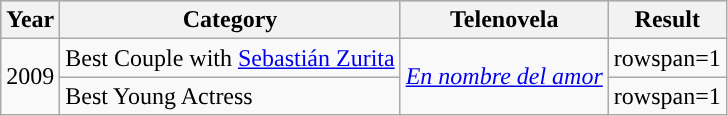<table class="wikitable">
<tr style="background:#b0c4de;">
<th>Year</th>
<th>Category</th>
<th>Telenovela</th>
<th>Result</th>
</tr>
<tr>
<td rowspan="2">2009</td>
<td>Best Couple with <a href='#'>Sebastián Zurita</a></td>
<td rowspan="2"><em><a href='#'>En nombre del amor</a></em></td>
<td>rowspan=1 </td>
</tr>
<tr>
<td>Best Young Actress</td>
<td>rowspan=1 </td>
</tr>
</table>
